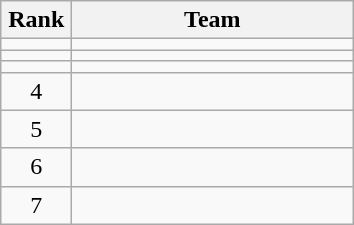<table class="wikitable" style="text-align:center;">
<tr>
<th width=40>Rank</th>
<th width=180>Team</th>
</tr>
<tr>
<td></td>
<td align=left></td>
</tr>
<tr>
<td></td>
<td align=left></td>
</tr>
<tr>
<td></td>
<td align=left></td>
</tr>
<tr>
<td>4</td>
<td align=left></td>
</tr>
<tr>
<td>5</td>
<td align=left></td>
</tr>
<tr>
<td>6</td>
<td align=left></td>
</tr>
<tr>
<td>7</td>
<td align=left></td>
</tr>
</table>
